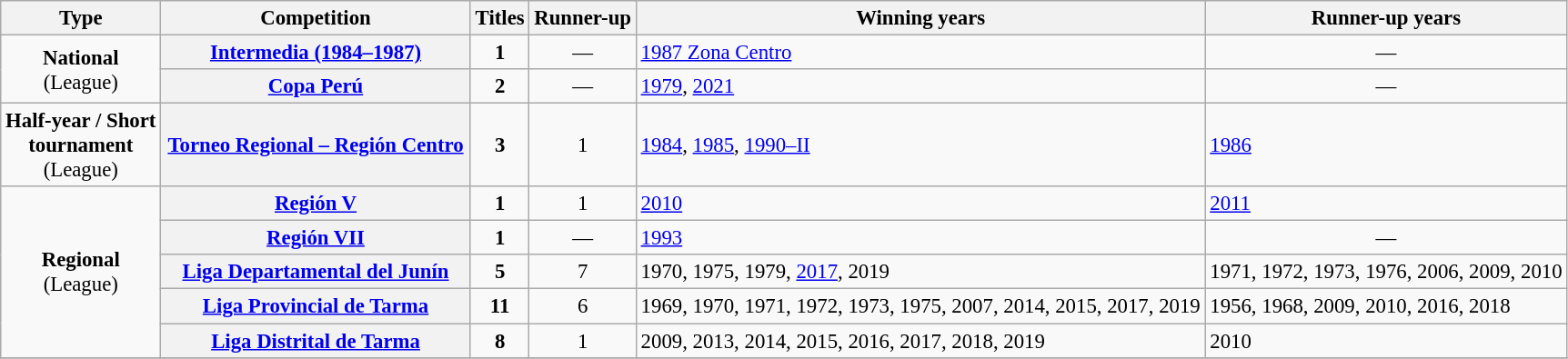<table class="wikitable plainrowheaders" style="font-size:95%; text-align:center;">
<tr>
<th>Type</th>
<th width=220px>Competition</th>
<th>Titles</th>
<th>Runner-up</th>
<th>Winning years</th>
<th>Runner-up years</th>
</tr>
<tr>
<td rowspan=2><strong>National</strong><br>(League)</td>
<th scope=col><a href='#'>Intermedia (1984–1987)</a></th>
<td><strong>1</strong></td>
<td style="text-align:center;">—</td>
<td align="left"><a href='#'>1987 Zona Centro</a></td>
<td style="text-align:center;">—</td>
</tr>
<tr>
<th scope="col"><a href='#'>Copa Perú</a></th>
<td><strong>2</strong></td>
<td style="text-align:center;">—</td>
<td align="left"><a href='#'>1979</a>, <a href='#'>2021</a></td>
<td style="text-align:center;">—</td>
</tr>
<tr>
<td rowspan=1><strong>Half-year / Short<br>tournament</strong><br>(League)</td>
<th scope=col><a href='#'>Torneo Regional – Región Centro</a></th>
<td><strong>3</strong></td>
<td>1</td>
<td align="left"><a href='#'>1984</a>, <a href='#'>1985</a>, <a href='#'>1990–II</a></td>
<td align="left"><a href='#'>1986</a></td>
</tr>
<tr>
<td rowspan=5><strong>Regional</strong><br>(League)</td>
<th scope=col><a href='#'>Región V</a></th>
<td><strong>1</strong></td>
<td>1</td>
<td align="left"><a href='#'>2010</a></td>
<td align="left"><a href='#'>2011</a></td>
</tr>
<tr>
<th scope=col><a href='#'>Región VII</a></th>
<td><strong>1</strong></td>
<td style="text-align:center;">—</td>
<td align="left"><a href='#'>1993</a></td>
<td style="text-align:center;">—</td>
</tr>
<tr>
<th scope=col><a href='#'>Liga Departamental del Junín</a></th>
<td><strong>5</strong></td>
<td>7</td>
<td align="left">1970, 1975, 1979, <a href='#'>2017</a>, 2019</td>
<td align="left">1971, 1972, 1973, 1976, 2006, 2009, 2010</td>
</tr>
<tr>
<th scope=col><a href='#'>Liga Provincial de Tarma</a></th>
<td><strong>11</strong></td>
<td>6</td>
<td align="left">1969, 1970, 1971, 1972, 1973, 1975, 2007, 2014, 2015, 2017, 2019</td>
<td align="left">1956, 1968, 2009, 2010, 2016, 2018</td>
</tr>
<tr>
<th scope=col><a href='#'>Liga Distrital de Tarma</a></th>
<td><strong>8</strong></td>
<td>1</td>
<td align="left">2009, 2013, 2014, 2015, 2016, 2017, 2018, 2019</td>
<td align="left">2010</td>
</tr>
<tr>
</tr>
</table>
